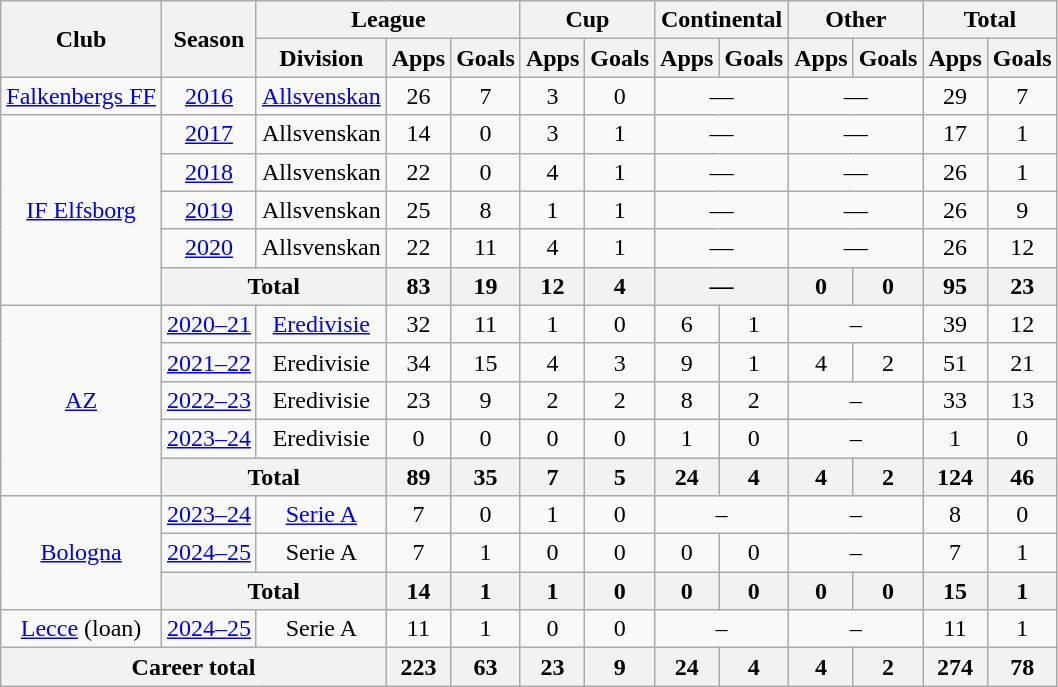<table class="wikitable" style="text-align:center">
<tr>
<th rowspan="2">Club</th>
<th rowspan="2">Season</th>
<th colspan="3">League</th>
<th colspan="2">Cup</th>
<th colspan="2">Continental</th>
<th colspan="2">Other</th>
<th colspan="2">Total</th>
</tr>
<tr>
<th>Division</th>
<th>Apps</th>
<th>Goals</th>
<th>Apps</th>
<th>Goals</th>
<th>Apps</th>
<th>Goals</th>
<th>Apps</th>
<th>Goals</th>
<th>Apps</th>
<th>Goals</th>
</tr>
<tr>
<td><a href='#'>Falkenbergs FF</a></td>
<td><a href='#'>2016</a></td>
<td><a href='#'>Allsvenskan</a></td>
<td>26</td>
<td>7</td>
<td>3</td>
<td>0</td>
<td colspan="2">—</td>
<td colspan="2">—</td>
<td>29</td>
<td>7</td>
</tr>
<tr>
<td rowspan="5"><a href='#'>IF Elfsborg</a></td>
<td><a href='#'>2017</a></td>
<td>Allsvenskan</td>
<td>14</td>
<td>0</td>
<td>3</td>
<td>1</td>
<td colspan="2">—</td>
<td colspan="2">—</td>
<td>17</td>
<td>1</td>
</tr>
<tr>
<td><a href='#'>2018</a></td>
<td>Allsvenskan</td>
<td>22</td>
<td>0</td>
<td>4</td>
<td>1</td>
<td colspan="2">—</td>
<td colspan="2">—</td>
<td>26</td>
<td>1</td>
</tr>
<tr>
<td><a href='#'>2019</a></td>
<td>Allsvenskan</td>
<td>25</td>
<td>8</td>
<td>1</td>
<td>1</td>
<td colspan="2">—</td>
<td colspan="2">—</td>
<td>26</td>
<td>9</td>
</tr>
<tr>
<td><a href='#'>2020</a></td>
<td>Allsvenskan</td>
<td>22</td>
<td>11</td>
<td>4</td>
<td>1</td>
<td colspan="2">—</td>
<td colspan="2">—</td>
<td>26</td>
<td>12</td>
</tr>
<tr>
<th colspan="2">Total</th>
<th>83</th>
<th>19</th>
<th>12</th>
<th>4</th>
<th colspan="2">—</th>
<th>0</th>
<th>0</th>
<th>95</th>
<th>23</th>
</tr>
<tr>
<td rowspan="5"><a href='#'>AZ</a></td>
<td><a href='#'>2020–21</a></td>
<td><a href='#'>Eredivisie</a></td>
<td>32</td>
<td>11</td>
<td>1</td>
<td>0</td>
<td>6</td>
<td>1</td>
<td colspan="2">–</td>
<td>39</td>
<td>12</td>
</tr>
<tr>
<td><a href='#'>2021–22</a></td>
<td>Eredivisie</td>
<td>34</td>
<td>15</td>
<td>4</td>
<td>3</td>
<td>9</td>
<td>1</td>
<td>4</td>
<td>2</td>
<td>51</td>
<td>21</td>
</tr>
<tr>
<td><a href='#'>2022–23</a></td>
<td>Eredivisie</td>
<td>23</td>
<td>9</td>
<td>2</td>
<td>2</td>
<td>8</td>
<td>2</td>
<td colspan="2">–</td>
<td>33</td>
<td>13</td>
</tr>
<tr>
<td><a href='#'>2023–24</a></td>
<td>Eredivisie</td>
<td>0</td>
<td>0</td>
<td>0</td>
<td>0</td>
<td>1</td>
<td>0</td>
<td colspan="2">–</td>
<td>1</td>
<td>0</td>
</tr>
<tr>
<th colspan="2">Total</th>
<th>89</th>
<th>35</th>
<th>7</th>
<th>5</th>
<th>24</th>
<th>4</th>
<th>4</th>
<th>2</th>
<th>124</th>
<th>46</th>
</tr>
<tr>
<td rowspan="3"><a href='#'>Bologna</a></td>
<td><a href='#'>2023–24</a></td>
<td><a href='#'>Serie A</a></td>
<td>7</td>
<td>0</td>
<td>1</td>
<td>0</td>
<td colspan="2">–</td>
<td colspan="2">–</td>
<td>8</td>
<td>0</td>
</tr>
<tr>
<td><a href='#'>2024–25</a></td>
<td>Serie A</td>
<td>7</td>
<td>1</td>
<td>0</td>
<td>0</td>
<td>0</td>
<td>0</td>
<td colspan="2">–</td>
<td>7</td>
<td>1</td>
</tr>
<tr>
<th colspan="2">Total</th>
<th>14</th>
<th>1</th>
<th>1</th>
<th>0</th>
<th>0</th>
<th>0</th>
<th>0</th>
<th>0</th>
<th>15</th>
<th>1</th>
</tr>
<tr>
<td><a href='#'>Lecce</a> (loan)</td>
<td><a href='#'>2024–25</a></td>
<td>Serie A</td>
<td>11</td>
<td>1</td>
<td>0</td>
<td>0</td>
<td colspan="2">–</td>
<td colspan="2">–</td>
<td>11</td>
<td>1</td>
</tr>
<tr>
<th colspan="3">Career total</th>
<th>223</th>
<th>63</th>
<th>23</th>
<th>9</th>
<th>24</th>
<th>4</th>
<th>4</th>
<th>2</th>
<th>274</th>
<th>78</th>
</tr>
</table>
